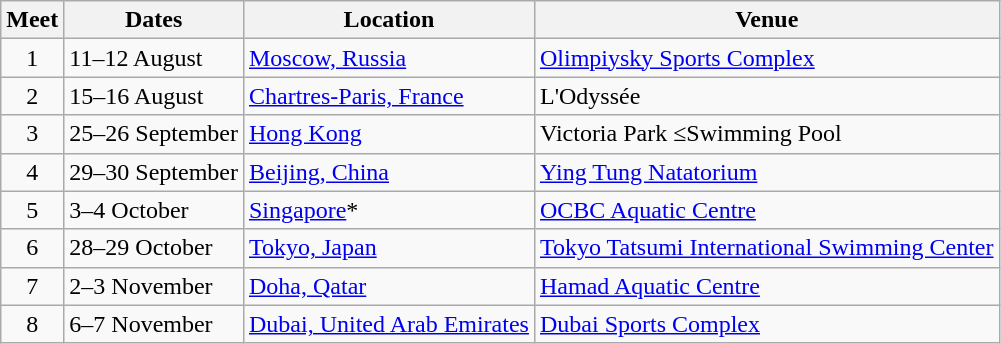<table class=wikitable>
<tr>
<th>Meet</th>
<th>Dates</th>
<th>Location</th>
<th>Venue</th>
</tr>
<tr>
<td align=center>1</td>
<td>11–12 August</td>
<td> <a href='#'>Moscow, Russia</a></td>
<td><a href='#'>Olimpiysky Sports Complex</a></td>
</tr>
<tr>
<td align=center>2</td>
<td>15–16 August</td>
<td> <a href='#'>Chartres-Paris, France</a></td>
<td>L'Odyssée</td>
</tr>
<tr>
<td align=center>3</td>
<td>25–26 September</td>
<td> <a href='#'>Hong Kong</a></td>
<td>Victoria Park ≤Swimming Pool</td>
</tr>
<tr>
<td align=center>4</td>
<td>29–30 September</td>
<td> <a href='#'>Beijing, China</a></td>
<td><a href='#'>Ying Tung Natatorium</a></td>
</tr>
<tr>
<td align=center>5</td>
<td>3–4 October</td>
<td> <a href='#'>Singapore</a>*</td>
<td><a href='#'>OCBC Aquatic Centre</a></td>
</tr>
<tr>
<td align=center>6</td>
<td>28–29 October</td>
<td> <a href='#'>Tokyo, Japan</a></td>
<td><a href='#'>Tokyo Tatsumi International Swimming Center</a></td>
</tr>
<tr>
<td align=center>7</td>
<td>2–3 November</td>
<td> <a href='#'>Doha, Qatar</a></td>
<td><a href='#'>Hamad Aquatic Centre</a></td>
</tr>
<tr>
<td align=center>8</td>
<td>6–7 November</td>
<td> <a href='#'>Dubai, United Arab Emirates</a></td>
<td><a href='#'>Dubai Sports Complex</a></td>
</tr>
</table>
